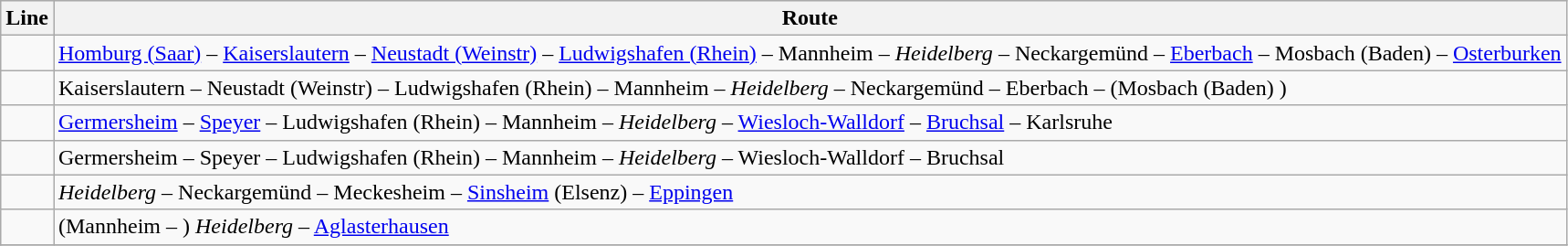<table class="wikitable">
<tr style="background-color:#e3e3e3;">
<th>Line</th>
<th>Route</th>
</tr>
<tr>
<td align="center"></td>
<td><a href='#'>Homburg (Saar)</a> – <a href='#'>Kaiserslautern</a> – <a href='#'>Neustadt (Weinstr)</a> – <a href='#'>Ludwigshafen (Rhein)</a> – Mannheim – <em>Heidelberg</em> – Neckargemünd – <a href='#'>Eberbach</a> – Mosbach (Baden) – <a href='#'>Osterburken</a></td>
</tr>
<tr>
<td align="center"></td>
<td>Kaiserslautern – Neustadt (Weinstr) – Ludwigshafen (Rhein) – Mannheim – <em>Heidelberg</em> – Neckargemünd – Eberbach – (Mosbach (Baden) )</td>
</tr>
<tr>
<td align="center"></td>
<td><a href='#'>Germersheim</a> – <a href='#'>Speyer</a> – Ludwigshafen (Rhein) – Mannheim – <em>Heidelberg</em> – <a href='#'>Wiesloch-Walldorf</a> – <a href='#'>Bruchsal</a> – Karlsruhe</td>
</tr>
<tr>
<td align="center"></td>
<td>Germersheim – Speyer – Ludwigshafen (Rhein) – Mannheim – <em>Heidelberg</em> – Wiesloch-Walldorf – Bruchsal</td>
</tr>
<tr>
<td align="center"></td>
<td><em>Heidelberg</em> – Neckargemünd – Meckesheim – <a href='#'>Sinsheim</a> (Elsenz) – <a href='#'>Eppingen</a></td>
</tr>
<tr>
<td align="center"></td>
<td>(Mannheim – ) <em>Heidelberg</em> – <a href='#'>Aglasterhausen</a></td>
</tr>
<tr>
</tr>
</table>
